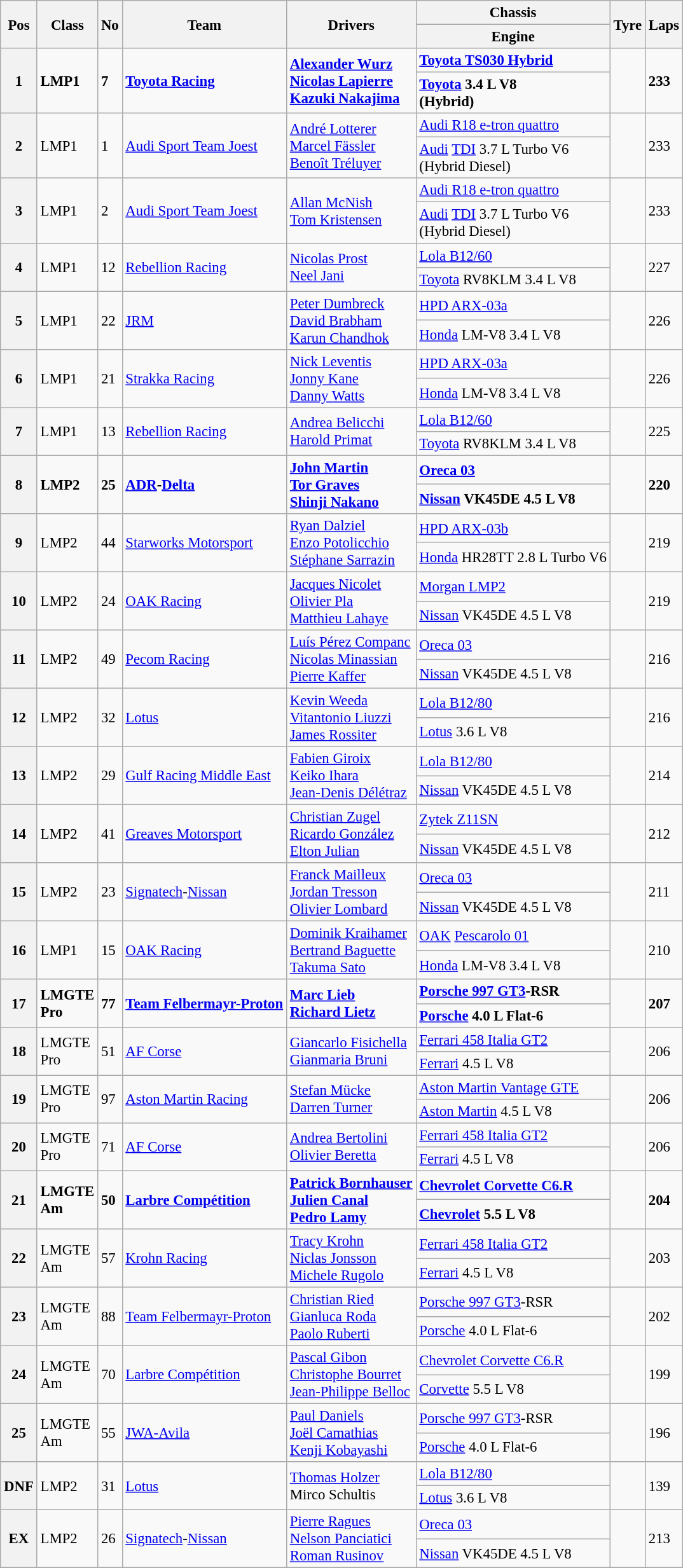<table class="wikitable" style="font-size: 95%;">
<tr>
<th rowspan=2>Pos</th>
<th rowspan=2>Class</th>
<th rowspan=2>No</th>
<th rowspan=2>Team</th>
<th rowspan=2>Drivers</th>
<th>Chassis</th>
<th rowspan=2>Tyre</th>
<th rowspan=2>Laps</th>
</tr>
<tr>
<th>Engine</th>
</tr>
<tr style="font-weight:bold">
<th rowspan=2>1</th>
<td rowspan=2>LMP1</td>
<td rowspan=2>7</td>
<td rowspan=2> <a href='#'>Toyota Racing</a></td>
<td rowspan=2> <a href='#'>Alexander Wurz</a><br> <a href='#'>Nicolas Lapierre</a><br> <a href='#'>Kazuki Nakajima</a></td>
<td><a href='#'>Toyota TS030 Hybrid</a></td>
<td rowspan=2></td>
<td rowspan=2>233</td>
</tr>
<tr style="font-weight:bold">
<td><a href='#'>Toyota</a> 3.4 L V8<br>(Hybrid)</td>
</tr>
<tr>
<th rowspan=2>2</th>
<td rowspan=2>LMP1</td>
<td rowspan=2>1</td>
<td rowspan=2> <a href='#'>Audi Sport Team Joest</a></td>
<td rowspan=2> <a href='#'>André Lotterer</a><br> <a href='#'>Marcel Fässler</a><br> <a href='#'>Benoît Tréluyer</a></td>
<td><a href='#'>Audi R18 e-tron quattro</a></td>
<td rowspan=2></td>
<td rowspan=2>233</td>
</tr>
<tr>
<td><a href='#'>Audi</a> <a href='#'>TDI</a> 3.7 L Turbo V6<br>(Hybrid Diesel)</td>
</tr>
<tr>
<th rowspan=2>3</th>
<td rowspan=2>LMP1</td>
<td rowspan=2>2</td>
<td rowspan=2> <a href='#'>Audi Sport Team Joest</a></td>
<td rowspan=2> <a href='#'>Allan McNish</a><br> <a href='#'>Tom Kristensen</a></td>
<td><a href='#'>Audi R18 e-tron quattro</a></td>
<td rowspan=2></td>
<td rowspan=2>233</td>
</tr>
<tr>
<td><a href='#'>Audi</a> <a href='#'>TDI</a> 3.7 L Turbo V6<br>(Hybrid Diesel)</td>
</tr>
<tr>
<th rowspan=2>4</th>
<td rowspan=2>LMP1</td>
<td rowspan=2>12</td>
<td rowspan=2> <a href='#'>Rebellion Racing</a></td>
<td rowspan=2> <a href='#'>Nicolas Prost</a><br> <a href='#'>Neel Jani</a></td>
<td><a href='#'>Lola B12/60</a></td>
<td rowspan=2></td>
<td rowspan=2>227</td>
</tr>
<tr>
<td><a href='#'>Toyota</a> RV8KLM 3.4 L V8</td>
</tr>
<tr>
<th rowspan=2>5</th>
<td rowspan=2>LMP1</td>
<td rowspan=2>22</td>
<td rowspan=2> <a href='#'>JRM</a></td>
<td rowspan=2> <a href='#'>Peter Dumbreck</a><br> <a href='#'>David Brabham</a><br> <a href='#'>Karun Chandhok</a></td>
<td><a href='#'>HPD ARX-03a</a></td>
<td rowspan=2></td>
<td rowspan=2>226</td>
</tr>
<tr>
<td><a href='#'>Honda</a> LM-V8 3.4 L V8</td>
</tr>
<tr>
<th rowspan=2>6</th>
<td rowspan=2>LMP1</td>
<td rowspan=2>21</td>
<td rowspan=2> <a href='#'>Strakka Racing</a></td>
<td rowspan=2> <a href='#'>Nick Leventis</a><br> <a href='#'>Jonny Kane</a><br> <a href='#'>Danny Watts</a></td>
<td><a href='#'>HPD ARX-03a</a></td>
<td rowspan=2></td>
<td rowspan=2>226</td>
</tr>
<tr>
<td><a href='#'>Honda</a> LM-V8 3.4 L V8</td>
</tr>
<tr>
<th rowspan=2>7</th>
<td rowspan=2>LMP1</td>
<td rowspan=2>13</td>
<td rowspan=2> <a href='#'>Rebellion Racing</a></td>
<td rowspan=2> <a href='#'>Andrea Belicchi</a><br> <a href='#'>Harold Primat</a></td>
<td><a href='#'>Lola B12/60</a></td>
<td rowspan=2></td>
<td rowspan=2>225</td>
</tr>
<tr>
<td><a href='#'>Toyota</a> RV8KLM 3.4 L V8</td>
</tr>
<tr style="font-weight:bold">
<th rowspan=2>8</th>
<td rowspan=2>LMP2</td>
<td rowspan=2>25</td>
<td rowspan=2> <a href='#'>ADR</a>-<a href='#'>Delta</a></td>
<td rowspan=2> <a href='#'>John Martin</a><br> <a href='#'>Tor Graves</a><br> <a href='#'>Shinji Nakano</a></td>
<td><a href='#'>Oreca 03</a></td>
<td rowspan=2></td>
<td rowspan=2>220</td>
</tr>
<tr style="font-weight:bold">
<td><a href='#'>Nissan</a> VK45DE 4.5 L V8</td>
</tr>
<tr>
<th rowspan=2>9</th>
<td rowspan=2>LMP2</td>
<td rowspan=2>44</td>
<td rowspan=2> <a href='#'>Starworks Motorsport</a></td>
<td rowspan=2> <a href='#'>Ryan Dalziel</a><br> <a href='#'>Enzo Potolicchio</a><br> <a href='#'>Stéphane Sarrazin</a></td>
<td><a href='#'>HPD ARX-03b</a></td>
<td rowspan=2></td>
<td rowspan=2>219</td>
</tr>
<tr>
<td><a href='#'>Honda</a> HR28TT 2.8 L Turbo V6</td>
</tr>
<tr>
<th rowspan=2>10</th>
<td rowspan=2>LMP2</td>
<td rowspan=2>24</td>
<td rowspan=2> <a href='#'>OAK Racing</a></td>
<td rowspan=2> <a href='#'>Jacques Nicolet</a><br> <a href='#'>Olivier Pla</a><br> <a href='#'>Matthieu Lahaye</a></td>
<td><a href='#'>Morgan LMP2</a></td>
<td rowspan=2></td>
<td rowspan=2>219</td>
</tr>
<tr>
<td><a href='#'>Nissan</a> VK45DE 4.5 L V8</td>
</tr>
<tr>
<th rowspan=2>11</th>
<td rowspan=2>LMP2</td>
<td rowspan=2>49</td>
<td rowspan=2> <a href='#'>Pecom Racing</a></td>
<td rowspan=2> <a href='#'>Luís Pérez Companc</a><br> <a href='#'>Nicolas Minassian</a><br> <a href='#'>Pierre Kaffer</a></td>
<td><a href='#'>Oreca 03</a></td>
<td rowspan=2></td>
<td rowspan=2>216</td>
</tr>
<tr>
<td><a href='#'>Nissan</a> VK45DE 4.5 L V8</td>
</tr>
<tr>
<th rowspan=2>12</th>
<td rowspan=2>LMP2</td>
<td rowspan=2>32</td>
<td rowspan=2> <a href='#'>Lotus</a></td>
<td rowspan=2> <a href='#'>Kevin Weeda</a><br> <a href='#'>Vitantonio Liuzzi</a><br> <a href='#'>James Rossiter</a></td>
<td><a href='#'>Lola B12/80</a></td>
<td rowspan=2></td>
<td rowspan=2>216</td>
</tr>
<tr>
<td><a href='#'>Lotus</a> 3.6 L V8</td>
</tr>
<tr>
<th rowspan=2>13</th>
<td rowspan=2>LMP2</td>
<td rowspan=2>29</td>
<td rowspan=2> <a href='#'>Gulf Racing Middle East</a></td>
<td rowspan=2> <a href='#'>Fabien Giroix</a><br> <a href='#'>Keiko Ihara</a><br> <a href='#'>Jean-Denis Délétraz</a></td>
<td><a href='#'>Lola B12/80</a></td>
<td rowspan=2></td>
<td rowspan=2>214</td>
</tr>
<tr>
<td><a href='#'>Nissan</a> VK45DE 4.5 L V8</td>
</tr>
<tr>
<th rowspan=2>14</th>
<td rowspan=2>LMP2</td>
<td rowspan=2>41</td>
<td rowspan=2> <a href='#'>Greaves Motorsport</a></td>
<td rowspan=2> <a href='#'>Christian Zugel</a><br> <a href='#'>Ricardo González</a><br> <a href='#'>Elton Julian</a></td>
<td><a href='#'>Zytek Z11SN</a></td>
<td rowspan=2></td>
<td rowspan=2>212</td>
</tr>
<tr>
<td><a href='#'>Nissan</a> VK45DE 4.5 L V8</td>
</tr>
<tr>
<th rowspan=2>15</th>
<td rowspan=2>LMP2</td>
<td rowspan=2>23</td>
<td rowspan=2> <a href='#'>Signatech</a>-<a href='#'>Nissan</a></td>
<td rowspan=2> <a href='#'>Franck Mailleux</a><br> <a href='#'>Jordan Tresson</a><br> <a href='#'>Olivier Lombard</a></td>
<td><a href='#'>Oreca 03</a></td>
<td rowspan=2></td>
<td rowspan=2>211</td>
</tr>
<tr>
<td><a href='#'>Nissan</a> VK45DE 4.5 L V8</td>
</tr>
<tr>
<th rowspan=2>16</th>
<td rowspan=2>LMP1</td>
<td rowspan=2>15</td>
<td rowspan=2> <a href='#'>OAK Racing</a></td>
<td rowspan=2> <a href='#'>Dominik Kraihamer</a><br> <a href='#'>Bertrand Baguette</a><br> <a href='#'>Takuma Sato</a></td>
<td><a href='#'>OAK</a> <a href='#'>Pescarolo 01</a></td>
<td rowspan=2></td>
<td rowspan=2>210</td>
</tr>
<tr>
<td><a href='#'>Honda</a> LM-V8 3.4 L V8</td>
</tr>
<tr style="font-weight:bold">
<th rowspan=2>17</th>
<td rowspan=2>LMGTE<br>Pro</td>
<td rowspan=2>77</td>
<td rowspan=2> <a href='#'>Team Felbermayr-Proton</a></td>
<td rowspan=2> <a href='#'>Marc Lieb</a><br> <a href='#'>Richard Lietz</a></td>
<td><a href='#'>Porsche 997 GT3</a>-RSR</td>
<td rowspan=2></td>
<td rowspan=2>207</td>
</tr>
<tr style="font-weight:bold">
<td><a href='#'>Porsche</a> 4.0 L Flat-6</td>
</tr>
<tr>
<th rowspan=2>18</th>
<td rowspan=2>LMGTE<br>Pro</td>
<td rowspan=2>51</td>
<td rowspan=2> <a href='#'>AF Corse</a></td>
<td rowspan=2> <a href='#'>Giancarlo Fisichella</a><br> <a href='#'>Gianmaria Bruni</a></td>
<td><a href='#'>Ferrari 458 Italia GT2</a></td>
<td rowspan=2></td>
<td rowspan=2>206</td>
</tr>
<tr>
<td><a href='#'>Ferrari</a> 4.5 L V8</td>
</tr>
<tr>
<th rowspan=2>19</th>
<td rowspan=2>LMGTE<br>Pro</td>
<td rowspan=2>97</td>
<td rowspan=2> <a href='#'>Aston Martin Racing</a></td>
<td rowspan=2> <a href='#'>Stefan Mücke</a><br> <a href='#'>Darren Turner</a></td>
<td><a href='#'>Aston Martin Vantage GTE</a></td>
<td rowspan=2></td>
<td rowspan=2>206</td>
</tr>
<tr>
<td><a href='#'>Aston Martin</a> 4.5 L V8</td>
</tr>
<tr>
<th rowspan=2>20</th>
<td rowspan=2>LMGTE<br>Pro</td>
<td rowspan=2>71</td>
<td rowspan=2> <a href='#'>AF Corse</a></td>
<td rowspan=2> <a href='#'>Andrea Bertolini</a><br> <a href='#'>Olivier Beretta</a></td>
<td><a href='#'>Ferrari 458 Italia GT2</a></td>
<td rowspan=2></td>
<td rowspan=2>206</td>
</tr>
<tr>
<td><a href='#'>Ferrari</a> 4.5 L V8</td>
</tr>
<tr style="font-weight:bold">
<th rowspan=2>21</th>
<td rowspan=2>LMGTE<br>Am</td>
<td rowspan=2>50</td>
<td rowspan=2> <a href='#'>Larbre Compétition</a></td>
<td rowspan=2> <a href='#'>Patrick Bornhauser</a><br> <a href='#'>Julien Canal</a><br> <a href='#'>Pedro Lamy</a></td>
<td><a href='#'>Chevrolet Corvette C6.R</a></td>
<td rowspan=2></td>
<td rowspan=2>204</td>
</tr>
<tr style="font-weight:bold">
<td><a href='#'>Chevrolet</a> 5.5 L V8</td>
</tr>
<tr>
<th rowspan=2>22</th>
<td rowspan=2>LMGTE<br>Am</td>
<td rowspan=2>57</td>
<td rowspan=2> <a href='#'>Krohn Racing</a></td>
<td rowspan=2> <a href='#'>Tracy Krohn</a><br> <a href='#'>Niclas Jonsson</a><br> <a href='#'>Michele Rugolo</a></td>
<td><a href='#'>Ferrari 458 Italia GT2</a></td>
<td rowspan=2></td>
<td rowspan=2>203</td>
</tr>
<tr>
<td><a href='#'>Ferrari</a> 4.5 L V8</td>
</tr>
<tr>
<th rowspan=2>23</th>
<td rowspan=2>LMGTE<br>Am</td>
<td rowspan=2>88</td>
<td rowspan=2> <a href='#'>Team Felbermayr-Proton</a></td>
<td rowspan=2> <a href='#'>Christian Ried</a><br> <a href='#'>Gianluca Roda</a><br> <a href='#'>Paolo Ruberti</a></td>
<td><a href='#'>Porsche 997 GT3</a>-RSR</td>
<td rowspan=2></td>
<td rowspan=2>202</td>
</tr>
<tr>
<td><a href='#'>Porsche</a> 4.0 L Flat-6</td>
</tr>
<tr>
<th rowspan=2>24</th>
<td rowspan=2>LMGTE<br>Am</td>
<td rowspan=2>70</td>
<td rowspan=2> <a href='#'>Larbre Compétition</a></td>
<td rowspan=2> <a href='#'>Pascal Gibon</a><br> <a href='#'>Christophe Bourret</a><br> <a href='#'>Jean-Philippe Belloc</a></td>
<td><a href='#'>Chevrolet Corvette C6.R</a></td>
<td rowspan=2></td>
<td rowspan=2>199</td>
</tr>
<tr>
<td><a href='#'>Corvette</a> 5.5 L V8</td>
</tr>
<tr>
<th rowspan=2>25</th>
<td rowspan=2>LMGTE<br>Am</td>
<td rowspan=2>55</td>
<td rowspan=2> <a href='#'>JWA-Avila</a></td>
<td rowspan=2> <a href='#'>Paul Daniels</a><br> <a href='#'>Joël Camathias</a><br> <a href='#'>Kenji Kobayashi</a></td>
<td><a href='#'>Porsche 997 GT3</a>-RSR</td>
<td rowspan=2></td>
<td rowspan=2>196</td>
</tr>
<tr>
<td><a href='#'>Porsche</a> 4.0 L Flat-6</td>
</tr>
<tr>
<th rowspan=2>DNF</th>
<td rowspan=2>LMP2</td>
<td rowspan=2>31</td>
<td rowspan=2> <a href='#'>Lotus</a></td>
<td rowspan=2> <a href='#'>Thomas Holzer</a><br> Mirco Schultis</td>
<td><a href='#'>Lola B12/80</a></td>
<td rowspan=2></td>
<td rowspan=2>139</td>
</tr>
<tr>
<td><a href='#'>Lotus</a> 3.6 L V8</td>
</tr>
<tr>
<th rowspan=2>EX</th>
<td rowspan=2>LMP2</td>
<td rowspan=2>26</td>
<td rowspan=2> <a href='#'>Signatech</a>-<a href='#'>Nissan</a></td>
<td rowspan=2> <a href='#'>Pierre Ragues</a><br> <a href='#'>Nelson Panciatici</a><br> <a href='#'>Roman Rusinov</a></td>
<td><a href='#'>Oreca 03</a></td>
<td rowspan=2></td>
<td rowspan=2>213</td>
</tr>
<tr>
<td><a href='#'>Nissan</a> VK45DE 4.5 L V8</td>
</tr>
<tr>
</tr>
</table>
